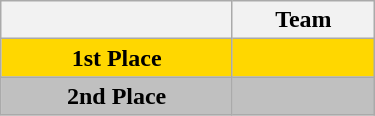<table class="wikitable" style="text-align:center" width=250px>
<tr>
<th></th>
<th>Team</th>
</tr>
<tr bgcolor="gold">
<td><strong>1st Place</strong></td>
<td align="center"></td>
</tr>
<tr bgcolor="silver">
<td><strong>2nd Place</strong></td>
<td align="centre"></td>
</tr>
</table>
